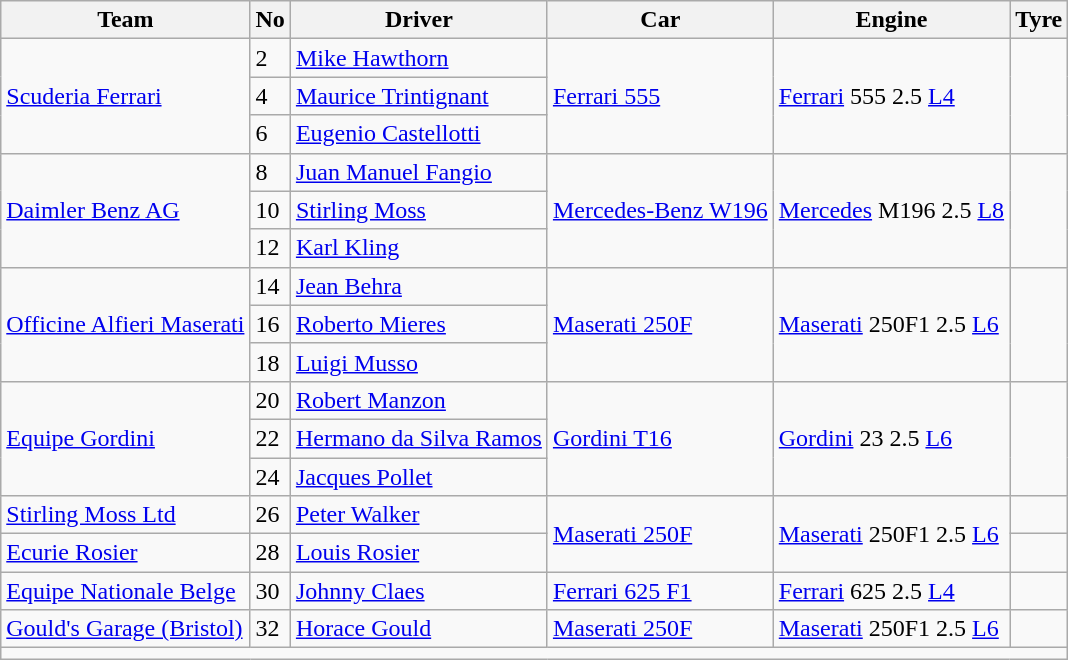<table class="wikitable">
<tr>
<th>Team</th>
<th>No</th>
<th>Driver</th>
<th>Car</th>
<th>Engine</th>
<th>Tyre</th>
</tr>
<tr>
<td rowspan="3"> <a href='#'>Scuderia Ferrari</a></td>
<td>2</td>
<td> <a href='#'>Mike Hawthorn</a></td>
<td rowspan="3"><a href='#'>Ferrari 555</a></td>
<td rowspan="3"><a href='#'>Ferrari</a> 555 2.5 <a href='#'>L4</a></td>
<td rowspan="3"></td>
</tr>
<tr>
<td>4</td>
<td> <a href='#'>Maurice Trintignant</a></td>
</tr>
<tr>
<td>6</td>
<td> <a href='#'>Eugenio Castellotti</a></td>
</tr>
<tr>
<td rowspan="3"> <a href='#'>Daimler Benz AG</a></td>
<td>8</td>
<td> <a href='#'>Juan Manuel Fangio</a></td>
<td rowspan="3"><a href='#'>Mercedes-Benz W196</a></td>
<td rowspan="3"><a href='#'>Mercedes</a> M196 2.5 <a href='#'>L8</a></td>
<td rowspan="3"></td>
</tr>
<tr>
<td>10</td>
<td> <a href='#'>Stirling Moss</a></td>
</tr>
<tr>
<td>12</td>
<td> <a href='#'>Karl Kling</a></td>
</tr>
<tr>
<td rowspan="3"> <a href='#'>Officine Alfieri Maserati</a></td>
<td>14</td>
<td> <a href='#'>Jean Behra</a></td>
<td rowspan="3"><a href='#'>Maserati 250F</a></td>
<td rowspan="3"><a href='#'>Maserati</a> 250F1 2.5 <a href='#'>L6</a></td>
<td rowspan="3"></td>
</tr>
<tr>
<td>16</td>
<td> <a href='#'>Roberto Mieres</a></td>
</tr>
<tr>
<td>18</td>
<td> <a href='#'>Luigi Musso</a></td>
</tr>
<tr>
<td rowspan="3"> <a href='#'>Equipe Gordini</a></td>
<td>20</td>
<td> <a href='#'>Robert Manzon</a></td>
<td rowspan="3"><a href='#'>Gordini T16</a></td>
<td rowspan="3"><a href='#'>Gordini</a> 23 2.5 <a href='#'>L6</a></td>
<td rowspan="3"></td>
</tr>
<tr>
<td>22</td>
<td> <a href='#'>Hermano da Silva Ramos</a></td>
</tr>
<tr>
<td>24</td>
<td> <a href='#'>Jacques Pollet</a></td>
</tr>
<tr>
<td> <a href='#'>Stirling Moss Ltd</a></td>
<td>26</td>
<td> <a href='#'>Peter Walker</a></td>
<td rowspan="2"><a href='#'>Maserati 250F</a></td>
<td rowspan="2"><a href='#'>Maserati</a> 250F1 2.5 <a href='#'>L6</a></td>
<td></td>
</tr>
<tr>
<td> <a href='#'>Ecurie Rosier</a></td>
<td>28</td>
<td> <a href='#'>Louis Rosier</a></td>
<td></td>
</tr>
<tr>
<td> <a href='#'>Equipe Nationale Belge</a></td>
<td>30</td>
<td> <a href='#'>Johnny Claes</a></td>
<td><a href='#'>Ferrari 625 F1</a></td>
<td><a href='#'>Ferrari</a> 625 2.5 <a href='#'>L4</a></td>
<td></td>
</tr>
<tr>
<td> <a href='#'>Gould's Garage (Bristol)</a></td>
<td>32</td>
<td> <a href='#'>Horace Gould</a></td>
<td><a href='#'>Maserati 250F</a></td>
<td><a href='#'>Maserati</a> 250F1 2.5 <a href='#'>L6</a></td>
<td></td>
</tr>
<tr>
<td colspan=6></td>
</tr>
</table>
